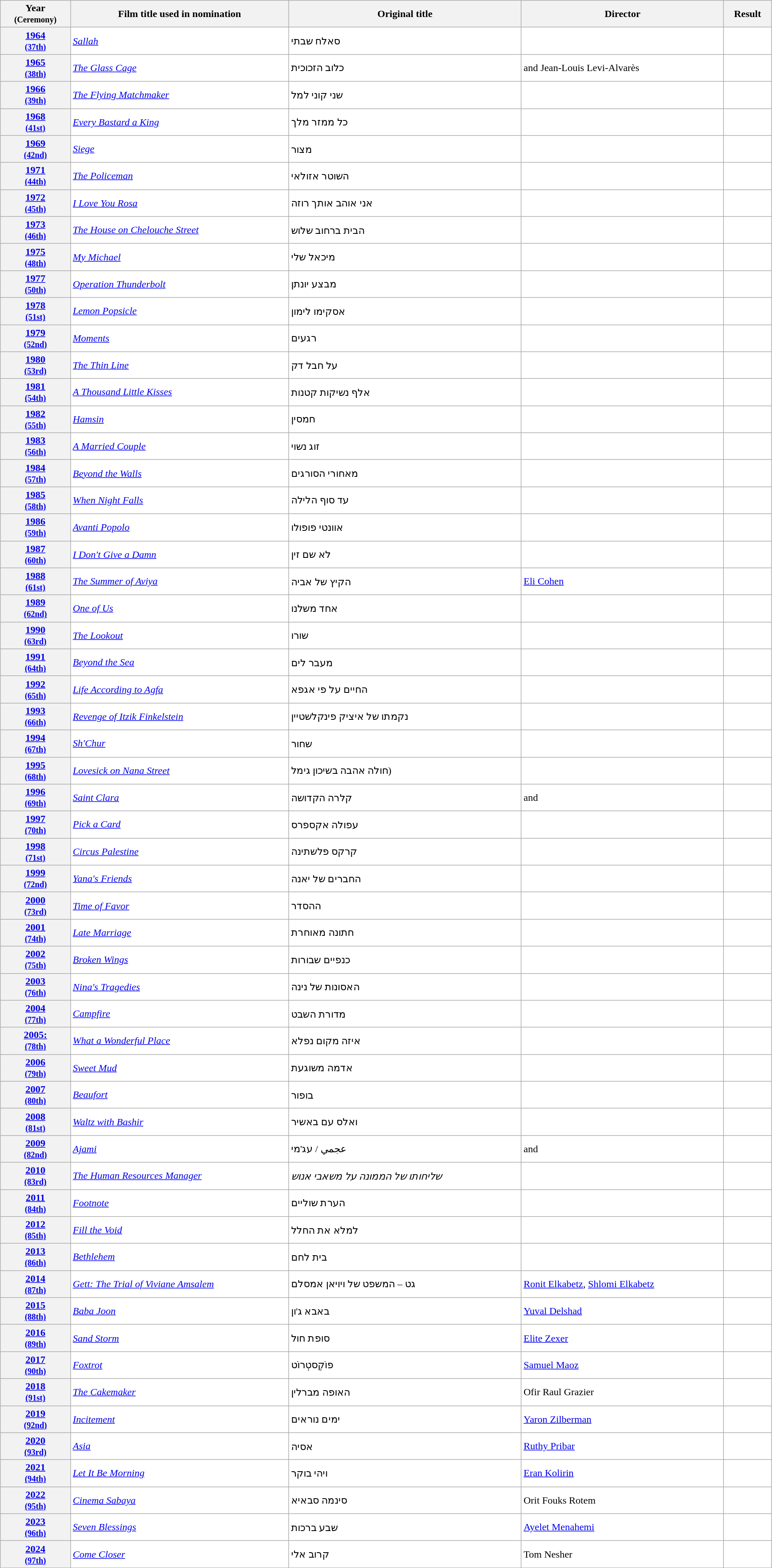<table class="wikitable" width="98%" style="background:#ffffff;">
<tr>
<th>Year<br><small>(Ceremony)</small></th>
<th>Film title used in nomination</th>
<th>Original title</th>
<th>Director</th>
<th>Result</th>
</tr>
<tr>
<th align="center"><a href='#'>1964</a><br><small><a href='#'>(37th)</a></small></th>
<td><em><a href='#'>Sallah</a></em></td>
<td>סאלח שבתי</td>
<td></td>
<td></td>
</tr>
<tr>
<th align="center"><a href='#'>1965</a><br><small><a href='#'>(38th)</a></small></th>
<td><em><a href='#'>The Glass Cage</a></em></td>
<td>כלוב הזכוכית</td>
<td> and Jean-Louis Levi-Alvarès</td>
<td></td>
</tr>
<tr>
<th align="center"><a href='#'>1966</a><br><small><a href='#'>(39th)</a></small></th>
<td><em><a href='#'>The Flying Matchmaker</a></em></td>
<td>שני קוני למל</td>
<td></td>
<td></td>
</tr>
<tr>
<th align="center"><a href='#'>1968</a><br><small><a href='#'>(41st)</a></small></th>
<td><em><a href='#'>Every Bastard a King</a></em></td>
<td>כל ממזר מלך</td>
<td></td>
<td></td>
</tr>
<tr>
<th align="center"><a href='#'>1969</a><br><small><a href='#'>(42nd)</a></small></th>
<td><em><a href='#'>Siege</a></em></td>
<td>מצור</td>
<td></td>
<td></td>
</tr>
<tr>
<th align="center"><a href='#'>1971</a><br><small><a href='#'>(44th)</a></small></th>
<td><em><a href='#'>The Policeman</a></em></td>
<td>השוטר אזולאי</td>
<td></td>
<td></td>
</tr>
<tr>
<th align="center"><a href='#'>1972</a><br><small><a href='#'>(45th)</a></small></th>
<td><em><a href='#'>I Love You Rosa</a></em></td>
<td>אני אוהב אותך רוזה</td>
<td></td>
<td></td>
</tr>
<tr>
<th align="center"><a href='#'>1973</a><br><small><a href='#'>(46th)</a></small></th>
<td><em><a href='#'>The House on Chelouche Street</a></em></td>
<td>הבית ברחוב שלוש</td>
<td></td>
<td></td>
</tr>
<tr>
<th align="center"><a href='#'>1975</a><br><small><a href='#'>(48th)</a></small></th>
<td><em><a href='#'>My Michael</a></em></td>
<td>מיכאל שלי</td>
<td></td>
<td></td>
</tr>
<tr>
<th align="center"><a href='#'>1977</a><br><small><a href='#'>(50th)</a></small></th>
<td><em><a href='#'>Operation Thunderbolt</a></em></td>
<td>מבצע יונתן</td>
<td></td>
<td></td>
</tr>
<tr>
<th align="center"><a href='#'>1978</a><br><small><a href='#'>(51st)</a></small></th>
<td><em><a href='#'>Lemon Popsicle</a></em></td>
<td>אסקימו לימון</td>
<td></td>
<td></td>
</tr>
<tr>
<th align="center"><a href='#'>1979</a><br><small><a href='#'>(52nd)</a></small></th>
<td><em><a href='#'>Moments</a></em></td>
<td>רגעים</td>
<td></td>
<td></td>
</tr>
<tr>
<th align="center"><a href='#'>1980</a><br><small><a href='#'>(53rd)</a></small></th>
<td><em><a href='#'>The Thin Line</a></em></td>
<td>על חבל דק</td>
<td></td>
<td></td>
</tr>
<tr>
<th align="center"><a href='#'>1981</a><br><small><a href='#'>(54th)</a></small></th>
<td><em><a href='#'>A Thousand Little Kisses</a></em></td>
<td>אלף נשיקות קטנות</td>
<td></td>
<td></td>
</tr>
<tr>
<th align="center"><a href='#'>1982</a><br><small><a href='#'>(55th)</a></small></th>
<td><em><a href='#'>Hamsin</a></em></td>
<td>חמסין</td>
<td></td>
<td></td>
</tr>
<tr>
<th align="center"><a href='#'>1983</a><br><small><a href='#'>(56th)</a></small></th>
<td><em><a href='#'>A Married Couple</a></em></td>
<td>זוג נשוי</td>
<td></td>
<td></td>
</tr>
<tr>
<th align="center"><a href='#'>1984</a><br><small><a href='#'>(57th)</a></small></th>
<td><em><a href='#'>Beyond the Walls</a></em></td>
<td>מאחורי הסורגים</td>
<td></td>
<td></td>
</tr>
<tr>
<th align="center"><a href='#'>1985</a><br><small><a href='#'>(58th)</a></small></th>
<td><em><a href='#'>When Night Falls</a></em></td>
<td>עד סוף הלילה</td>
<td></td>
<td></td>
</tr>
<tr>
<th align="center"><a href='#'>1986</a><br><small><a href='#'>(59th)</a></small></th>
<td><em><a href='#'>Avanti Popolo</a></em></td>
<td>אוונטי פופולו</td>
<td></td>
<td></td>
</tr>
<tr>
<th align="center"><a href='#'>1987</a><br><small><a href='#'>(60th)</a></small></th>
<td><em><a href='#'>I Don't Give a Damn</a></em></td>
<td>לא שם זין</td>
<td></td>
<td></td>
</tr>
<tr>
<th align="center"><a href='#'>1988</a><br><small><a href='#'>(61st)</a></small></th>
<td><em><a href='#'>The Summer of Aviya</a></em></td>
<td>הקיץ של אביה</td>
<td><a href='#'>Eli Cohen</a></td>
<td></td>
</tr>
<tr>
<th align="center"><a href='#'>1989</a><br><small><a href='#'>(62nd)</a></small></th>
<td><em><a href='#'>One of Us</a></em></td>
<td>אחד משלנו</td>
<td></td>
<td></td>
</tr>
<tr>
<th align="center"><a href='#'>1990</a><br><small><a href='#'>(63rd)</a></small></th>
<td><em><a href='#'>The Lookout</a></em></td>
<td>שורו</td>
<td></td>
<td></td>
</tr>
<tr>
<th align="center"><a href='#'>1991</a><br><small><a href='#'>(64th)</a></small></th>
<td><em><a href='#'>Beyond the Sea</a></em></td>
<td>מעבר לים</td>
<td></td>
<td></td>
</tr>
<tr>
<th align="center"><a href='#'>1992</a><br><small><a href='#'>(65th)</a></small></th>
<td><em><a href='#'>Life According to Agfa</a></em></td>
<td>החיים על פי אגפא</td>
<td></td>
<td></td>
</tr>
<tr>
<th align="center"><a href='#'>1993</a><br><small><a href='#'>(66th)</a></small></th>
<td><em><a href='#'>Revenge of Itzik Finkelstein</a></em></td>
<td>נקמתו של איציק פינקלשטיין</td>
<td></td>
<td></td>
</tr>
<tr>
<th align="center"><a href='#'>1994</a><br><small><a href='#'>(67th)</a></small></th>
<td><em><a href='#'>Sh'Chur</a></em></td>
<td>שחור</td>
<td></td>
<td></td>
</tr>
<tr>
<th align="center"><a href='#'>1995</a><br><small><a href='#'>(68th)</a></small></th>
<td><em><a href='#'>Lovesick on Nana Street</a></em></td>
<td>חולה אהבה בשיכון גימל)</td>
<td></td>
<td></td>
</tr>
<tr>
<th align="center"><a href='#'>1996</a><br><small><a href='#'>(69th)</a></small></th>
<td><em><a href='#'>Saint Clara</a></em></td>
<td>קלרה הקדושה</td>
<td> and </td>
<td></td>
</tr>
<tr>
<th align="center"><a href='#'>1997</a><br><small><a href='#'>(70th)</a></small></th>
<td><em><a href='#'>Pick a Card</a></em></td>
<td>עפולה אקספרס</td>
<td></td>
<td></td>
</tr>
<tr>
<th align="center"><a href='#'>1998</a><br><small><a href='#'>(71st)</a></small></th>
<td><em><a href='#'>Circus Palestine</a></em></td>
<td>קרקס פלשתינה</td>
<td></td>
<td></td>
</tr>
<tr>
<th align="center"><a href='#'>1999</a><br><small><a href='#'>(72nd)</a></small></th>
<td><em><a href='#'>Yana's Friends</a></em></td>
<td>החברים של יאנה</td>
<td></td>
<td></td>
</tr>
<tr>
<th align="center"><a href='#'>2000</a><br><small><a href='#'>(73rd)</a></small></th>
<td><em><a href='#'>Time of Favor</a></em></td>
<td>ההסדר</td>
<td></td>
<td></td>
</tr>
<tr>
<th align="center"><a href='#'>2001</a><br><small><a href='#'>(74th)</a></small></th>
<td><em><a href='#'>Late Marriage</a></em></td>
<td>חתונה מאוחרת</td>
<td></td>
<td></td>
</tr>
<tr>
<th align="center"><a href='#'>2002</a><br><small><a href='#'>(75th)</a></small></th>
<td><em><a href='#'>Broken Wings</a></em></td>
<td>כנפיים שבורות</td>
<td></td>
<td></td>
</tr>
<tr>
<th align="center"><a href='#'>2003</a><br><small><a href='#'>(76th)</a></small></th>
<td><em><a href='#'>Nina's Tragedies</a></em></td>
<td>האסונות של נינה</td>
<td></td>
<td></td>
</tr>
<tr>
<th align="center"><a href='#'>2004</a><br><small><a href='#'>(77th)</a></small></th>
<td><em><a href='#'>Campfire</a></em></td>
<td>מדורת השבט</td>
<td></td>
<td></td>
</tr>
<tr>
<th align="center"><a href='#'>2005:</a><br><small><a href='#'>(78th)</a></small></th>
<td><em><a href='#'>What a Wonderful Place</a></em></td>
<td>איזה מקום נפלא</td>
<td></td>
<td></td>
</tr>
<tr>
<th align="center"><a href='#'>2006</a><br><small><a href='#'>(79th)</a></small></th>
<td><em><a href='#'>Sweet Mud</a></em></td>
<td>אדמה משוגעת</td>
<td></td>
<td></td>
</tr>
<tr>
<th align="center"><a href='#'>2007</a><br><small><a href='#'>(80th)</a></small></th>
<td><em><a href='#'>Beaufort</a></em></td>
<td>בופור</td>
<td></td>
<td></td>
</tr>
<tr>
<th align="center"><a href='#'>2008</a><br><small><a href='#'>(81st)</a></small></th>
<td><em><a href='#'>Waltz with Bashir</a></em></td>
<td>ואלס עם באשיר</td>
<td></td>
<td></td>
</tr>
<tr>
<th align="center"><a href='#'>2009</a><br><small><a href='#'>(82nd)</a></small></th>
<td><em><a href='#'>Ajami</a></em></td>
<td>عجمي / עג'מי</td>
<td> and </td>
<td></td>
</tr>
<tr>
<th align="center"><a href='#'>2010</a><br><small><a href='#'>(83rd)</a></small></th>
<td><em><a href='#'>The Human Resources Manager</a></em></td>
<td><em>שליחותו של הממונה על משאבי אנוש</em></td>
<td></td>
<td></td>
</tr>
<tr>
<th align="center"><a href='#'>2011</a><br><small><a href='#'>(84th)</a></small></th>
<td><em><a href='#'>Footnote</a></em></td>
<td>הערת שוליים</td>
<td></td>
<td></td>
</tr>
<tr>
<th align="center"><a href='#'>2012</a><br><small><a href='#'>(85th)</a></small></th>
<td><em><a href='#'>Fill the Void</a></em></td>
<td>למלא את החלל</td>
<td></td>
<td></td>
</tr>
<tr>
<th align="center"><a href='#'>2013</a><br><small><a href='#'>(86th)</a></small></th>
<td><em><a href='#'>Bethlehem</a></em></td>
<td>בית לחם</td>
<td></td>
<td></td>
</tr>
<tr>
<th align="center"><a href='#'>2014</a><br><small><a href='#'>(87th)</a></small></th>
<td><em><a href='#'>Gett: The Trial of Viviane Amsalem</a></em></td>
<td>גט – המשפט של ויויאן אמסלם</td>
<td><a href='#'>Ronit Elkabetz</a>, <a href='#'>Shlomi Elkabetz</a></td>
<td></td>
</tr>
<tr>
<th align="center"><a href='#'>2015</a><br><small><a href='#'>(88th)</a></small></th>
<td><em><a href='#'>Baba Joon</a></em></td>
<td>באבא ג'ון</td>
<td><a href='#'>Yuval Delshad</a></td>
<td></td>
</tr>
<tr>
<th align="center"><a href='#'>2016</a><br><small><a href='#'>(89th)</a></small></th>
<td><em><a href='#'>Sand Storm</a></em></td>
<td>סופת חול</td>
<td><a href='#'>Elite Zexer</a></td>
<td></td>
</tr>
<tr>
<th align="center"><a href='#'>2017</a><br><small><a href='#'>(90th)</a></small></th>
<td><em><a href='#'>Foxtrot</a></em></td>
<td>פוֹקְסטְרוֹט</td>
<td><a href='#'>Samuel Maoz</a></td>
<td></td>
</tr>
<tr>
<th align="center"><a href='#'>2018</a><br><small><a href='#'>(91st)</a></small></th>
<td><em><a href='#'>The Cakemaker</a></em></td>
<td>האופה מברלין</td>
<td>Ofir Raul Grazier</td>
<td></td>
</tr>
<tr>
<th align="center"><a href='#'>2019</a><br><small><a href='#'>(92nd)</a></small></th>
<td><em><a href='#'>Incitement</a></em></td>
<td>ימים נוראים</td>
<td><a href='#'>Yaron Zilberman</a></td>
<td></td>
</tr>
<tr>
<th align="center"><a href='#'>2020</a><br><small><a href='#'>(93rd)</a></small></th>
<td><em><a href='#'>Asia</a></em></td>
<td>אסיה</td>
<td><a href='#'>Ruthy Pribar</a></td>
<td></td>
</tr>
<tr>
<th align="center"><a href='#'>2021</a><br><small><a href='#'>(94th)</a></small></th>
<td><em><a href='#'>Let It Be Morning</a></em></td>
<td>ויהי בוקר</td>
<td><a href='#'>Eran Kolirin</a></td>
<td></td>
</tr>
<tr>
<th align="center"><a href='#'>2022</a><br><small><a href='#'>(95th)</a></small></th>
<td><em><a href='#'>Cinema Sabaya</a></em></td>
<td>סינמה סבאיא</td>
<td>Orit Fouks Rotem</td>
<td></td>
</tr>
<tr>
<th align="center"><a href='#'>2023</a><br><small><a href='#'>(96th)</a></small></th>
<td><em><a href='#'>Seven Blessings</a></em></td>
<td>שבע ברכות</td>
<td><a href='#'>Ayelet Menahemi</a></td>
<td></td>
</tr>
<tr>
<th><a href='#'>2024</a><br><small><a href='#'>(97th)</a></small></th>
<td><em><a href='#'>Come Closer</a></em></td>
<td>קרוב אלי</td>
<td>Tom Nesher</td>
<td></td>
</tr>
</table>
